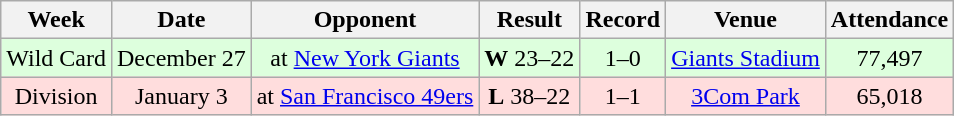<table class="wikitable" style="text-align:center">
<tr>
<th>Week</th>
<th>Date</th>
<th>Opponent</th>
<th>Result</th>
<th>Record</th>
<th>Venue</th>
<th>Attendance</th>
</tr>
<tr style="background:#ddffdd">
<td>Wild Card</td>
<td>December 27</td>
<td>at <a href='#'>New York Giants</a></td>
<td><strong>W</strong> 23–22</td>
<td>1–0</td>
<td><a href='#'>Giants Stadium</a></td>
<td>77,497</td>
</tr>
<tr style="background:#ffdddd">
<td>Division</td>
<td>January 3</td>
<td>at <a href='#'>San Francisco 49ers</a></td>
<td><strong>L</strong> 38–22</td>
<td>1–1</td>
<td><a href='#'>3Com Park</a></td>
<td>65,018</td>
</tr>
</table>
